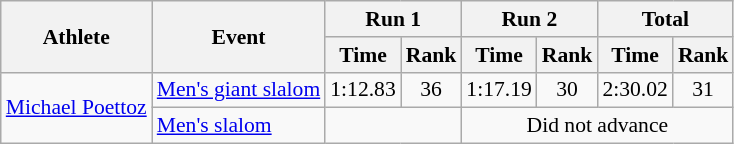<table class=wikitable style=font-size:90%;text-align:center>
<tr>
<th rowspan=2>Athlete</th>
<th rowspan=2>Event</th>
<th colspan=2>Run 1</th>
<th colspan=2>Run 2</th>
<th colspan=2>Total</th>
</tr>
<tr>
<th>Time</th>
<th>Rank</th>
<th>Time</th>
<th>Rank</th>
<th>Time</th>
<th>Rank</th>
</tr>
<tr>
<td align=left rowspan=2><a href='#'>Michael Poettoz</a></td>
<td align=left><a href='#'>Men's giant slalom</a></td>
<td>1:12.83</td>
<td>36</td>
<td>1:17.19</td>
<td>30</td>
<td>2:30.02</td>
<td>31</td>
</tr>
<tr>
<td align=left><a href='#'>Men's slalom</a></td>
<td colspan=2></td>
<td colspan=4>Did not advance</td>
</tr>
</table>
